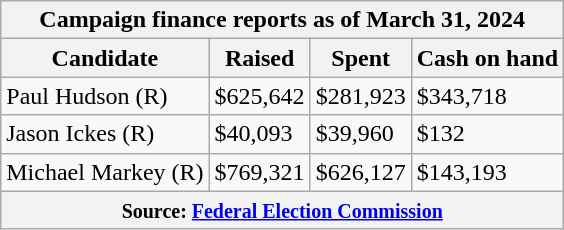<table class="wikitable sortable">
<tr>
<th colspan=4>Campaign finance reports as of March 31, 2024</th>
</tr>
<tr style="text-align:center;">
<th>Candidate</th>
<th>Raised</th>
<th>Spent</th>
<th>Cash on hand</th>
</tr>
<tr>
<td>Paul Hudson (R)</td>
<td>$625,642</td>
<td>$281,923</td>
<td>$343,718</td>
</tr>
<tr>
<td>Jason Ickes (R)</td>
<td>$40,093</td>
<td>$39,960</td>
<td>$132</td>
</tr>
<tr>
<td>Michael Markey (R)</td>
<td>$769,321</td>
<td>$626,127</td>
<td>$143,193</td>
</tr>
<tr>
<th colspan="4"><small>Source: <a href='#'>Federal Election Commission</a></small></th>
</tr>
</table>
